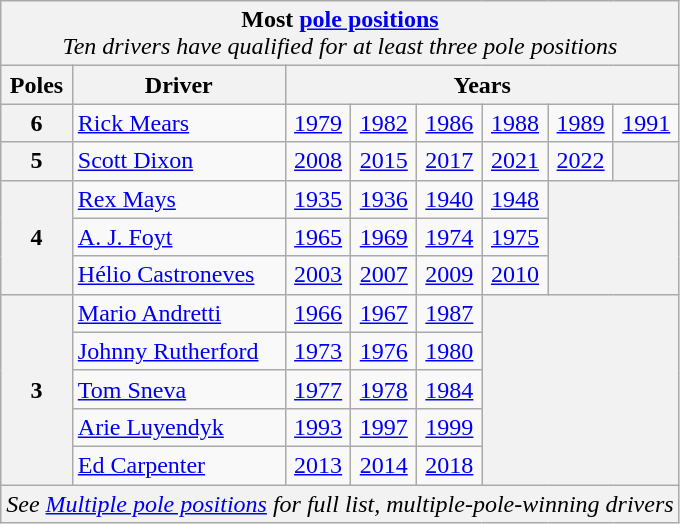<table class="wikitable">
<tr>
<td style="background:#F2F2F2;" align="center" colspan="8"><strong>Most <a href='#'>pole positions</a></strong><br><em>Ten drivers have qualified for at least three pole positions</em></td>
</tr>
<tr>
<th><strong>Poles</strong></th>
<th><strong>Driver</strong></th>
<td style="background:#F2F2F2;" align="center" colspan="6"><strong>Years</strong></td>
</tr>
<tr>
<td style="background:#F2F2F2;" align="center"><strong>6</strong></td>
<td> <a href='#'>Rick Mears</a></td>
<td align="center"><a href='#'>1979</a></td>
<td align="center"><a href='#'>1982</a></td>
<td align="center"><a href='#'>1986</a></td>
<td align="center"><a href='#'>1988</a></td>
<td align="center"><a href='#'>1989</a></td>
<td align="center"><a href='#'>1991</a></td>
</tr>
<tr>
<td style="background:#F2F2F2;" align="center"><strong>5</strong></td>
<td> <a href='#'>Scott Dixon</a></td>
<td align="center"><a href='#'>2008</a></td>
<td align="center"><a href='#'>2015</a></td>
<td align="center"><a href='#'>2017</a></td>
<td align="center"><a href='#'>2021</a></td>
<td align="center"><a href='#'>2022</a></td>
<td style="background:#F2F2F2;" align="center"> </td>
</tr>
<tr>
<td style="background:#F2F2F2;" align="center" rowspan="3"><strong>4</strong></td>
<td> <a href='#'>Rex Mays</a></td>
<td align="center"><a href='#'>1935</a></td>
<td align="center"><a href='#'>1936</a></td>
<td align="center"><a href='#'>1940</a></td>
<td align="center"><a href='#'>1948</a></td>
<td style="background:#F2F2F2;" align="center" colspan="2" rowspan="3"> </td>
</tr>
<tr>
<td> <a href='#'>A. J. Foyt</a></td>
<td align="center"><a href='#'>1965</a></td>
<td align="center"><a href='#'>1969</a></td>
<td align="center"><a href='#'>1974</a></td>
<td align="center"><a href='#'>1975</a></td>
</tr>
<tr>
<td> <a href='#'>Hélio Castroneves</a></td>
<td align="center"><a href='#'>2003</a></td>
<td align="center"><a href='#'>2007</a></td>
<td align="center"><a href='#'>2009</a></td>
<td align="center"><a href='#'>2010</a></td>
</tr>
<tr>
<td style="background:#F2F2F2;" align="center" rowspan="5"><strong>3</strong></td>
<td> <a href='#'>Mario Andretti</a></td>
<td align="center"><a href='#'>1966</a></td>
<td align="center"><a href='#'>1967</a></td>
<td align="center"><a href='#'>1987</a></td>
<td style="background:#F2F2F2;" align="center" colspan="3" rowspan="5"> </td>
</tr>
<tr>
<td> <a href='#'>Johnny Rutherford</a></td>
<td align="center"><a href='#'>1973</a></td>
<td align="center"><a href='#'>1976</a></td>
<td align="center"><a href='#'>1980</a></td>
</tr>
<tr>
<td> <a href='#'>Tom Sneva</a></td>
<td align="center"><a href='#'>1977</a></td>
<td align="center"><a href='#'>1978</a></td>
<td align="center"><a href='#'>1984</a></td>
</tr>
<tr>
<td> <a href='#'>Arie Luyendyk</a></td>
<td align="center"><a href='#'>1993</a></td>
<td align="center"><a href='#'>1997</a></td>
<td align="center"><a href='#'>1999</a></td>
</tr>
<tr>
<td> <a href='#'>Ed Carpenter</a></td>
<td align="center"><a href='#'>2013</a></td>
<td align="center"><a href='#'>2014</a></td>
<td align="center"><a href='#'>2018</a></td>
</tr>
<tr>
<td style="background:#F2F2F2;" align="center" colspan="9"><em>See <a href='#'>Multiple pole positions</a> for full list, multiple-pole-winning drivers</em></td>
</tr>
</table>
